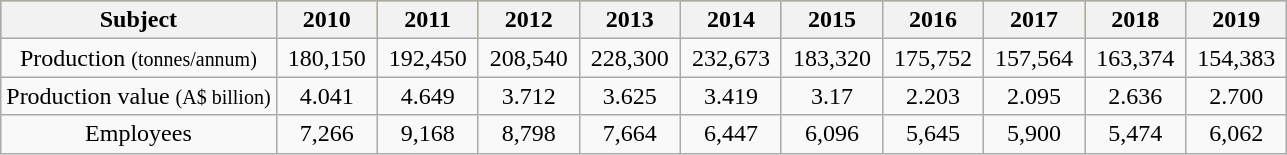<table class="wikitable">
<tr style="text-align:center; background:#daa520;">
<th>Subject</th>
<th scope="col" style="width: 60px;">2010</th>
<th scope="col" style="width: 60px;">2011</th>
<th scope="col" style="width: 60px;">2012</th>
<th scope="col" style="width: 60px;">2013</th>
<th scope="col" style="width: 60px;">2014</th>
<th scope="col" style="width: 60px;">2015</th>
<th scope="col" style="width: 60px;">2016</th>
<th scope="col" style="width: 60px;">2017</th>
<th scope="col" style="width: 60px;">2018</th>
<th scope="col" style="width: 60px;">2019</th>
</tr>
<tr style="text-align:center;">
<td>Production <small>(tonnes/annum)</small></td>
<td>180,150</td>
<td>192,450</td>
<td>208,540</td>
<td>228,300</td>
<td>232,673</td>
<td>183,320</td>
<td>175,752</td>
<td>157,564</td>
<td>163,374</td>
<td>154,383</td>
</tr>
<tr style="text-align:center;">
<td>Production value <small>(A$ billion)</small></td>
<td>4.041</td>
<td>4.649</td>
<td>3.712</td>
<td>3.625</td>
<td>3.419</td>
<td>3.17</td>
<td>2.203</td>
<td>2.095</td>
<td>2.636</td>
<td>2.700</td>
</tr>
<tr style="text-align:center;">
<td>Employees</td>
<td>7,266</td>
<td>9,168</td>
<td>8,798</td>
<td>7,664</td>
<td>6,447</td>
<td>6,096</td>
<td>5,645</td>
<td>5,900</td>
<td>5,474</td>
<td>6,062</td>
</tr>
</table>
